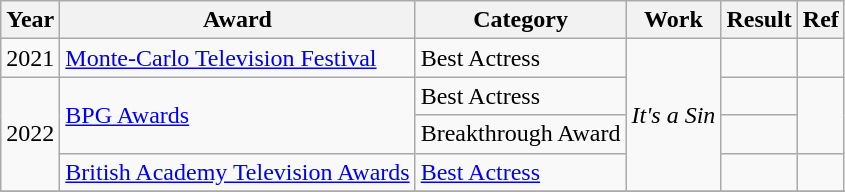<table class="wikitable plainrowheaders">
<tr>
<th>Year</th>
<th>Award</th>
<th>Category</th>
<th>Work</th>
<th>Result</th>
<th>Ref</th>
</tr>
<tr>
<td>2021</td>
<td><a href='#'>Monte-Carlo Television Festival</a></td>
<td>Best Actress</td>
<td rowspan="4"><em>It's a Sin</em></td>
<td></td>
<td></td>
</tr>
<tr>
<td rowspan="3">2022</td>
<td rowspan="2"><a href='#'>BPG Awards</a></td>
<td>Best Actress</td>
<td></td>
<td rowspan="2"></td>
</tr>
<tr>
<td>Breakthrough Award</td>
<td></td>
</tr>
<tr>
<td><a href='#'>British Academy Television Awards</a></td>
<td><a href='#'>Best Actress</a></td>
<td></td>
<td></td>
</tr>
<tr>
</tr>
</table>
